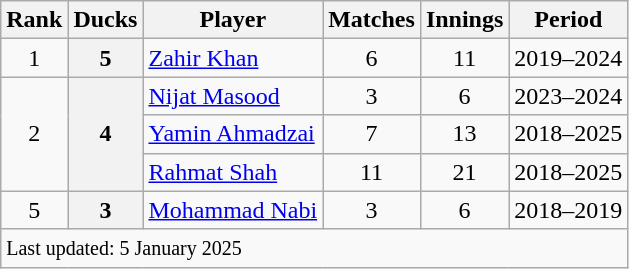<table class="wikitable plainrowheaders sortable">
<tr>
<th scope=col>Rank</th>
<th scope=col>Ducks</th>
<th scope=col>Player</th>
<th scope=col>Matches</th>
<th scope=col>Innings</th>
<th scope=col>Period</th>
</tr>
<tr>
<td align=center>1</td>
<th>5</th>
<td><a href='#'>Zahir Khan</a></td>
<td align=center>6</td>
<td align=center>11</td>
<td>2019–2024</td>
</tr>
<tr>
<td align=center rowspan=3>2</td>
<th rowspan=3>4</th>
<td><a href='#'>Nijat Masood</a></td>
<td align=center>3</td>
<td align=center>6</td>
<td>2023–2024</td>
</tr>
<tr>
<td><a href='#'>Yamin Ahmadzai</a></td>
<td align=center>7</td>
<td align=center>13</td>
<td>2018–2025</td>
</tr>
<tr>
<td><a href='#'>Rahmat Shah</a></td>
<td align=center>11</td>
<td align=center>21</td>
<td>2018–2025</td>
</tr>
<tr>
<td align=center>5</td>
<th>3</th>
<td><a href='#'>Mohammad Nabi</a></td>
<td align=center>3</td>
<td align=center>6</td>
<td>2018–2019</td>
</tr>
<tr class=sortbottom>
<td colspan=6><small>Last updated: 5 January 2025</small></td>
</tr>
</table>
